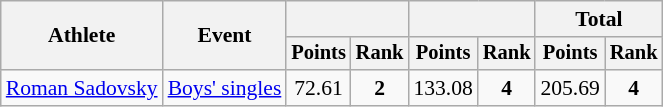<table class="wikitable" style="font-size:90%">
<tr>
<th rowspan="2">Athlete</th>
<th rowspan="2">Event</th>
<th colspan="2"></th>
<th colspan="2"></th>
<th colspan="2">Total</th>
</tr>
<tr style="font-size:95%">
<th>Points</th>
<th>Rank</th>
<th>Points</th>
<th>Rank</th>
<th>Points</th>
<th>Rank</th>
</tr>
<tr align=center>
<td align=left><a href='#'>Roman Sadovsky</a></td>
<td align=left><a href='#'>Boys' singles</a></td>
<td>72.61</td>
<td><strong>2</strong></td>
<td>133.08</td>
<td><strong>4</strong></td>
<td>205.69</td>
<td><strong>4</strong></td>
</tr>
</table>
